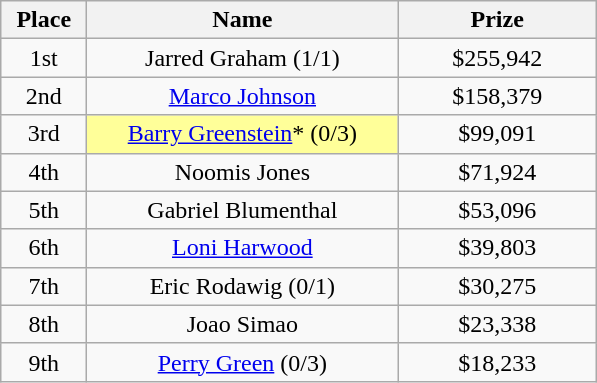<table class="wikitable">
<tr>
<th width="50">Place</th>
<th width="200">Name</th>
<th width="125">Prize</th>
</tr>
<tr>
<td align = "center">1st</td>
<td align = "center">Jarred Graham (1/1)</td>
<td align = "center">$255,942</td>
</tr>
<tr>
<td align = "center">2nd</td>
<td align = "center"><a href='#'>Marco Johnson</a></td>
<td align = "center">$158,379</td>
</tr>
<tr>
<td align = "center">3rd</td>
<td align = "center" bgcolor="#FFFF99"><a href='#'>Barry Greenstein</a>* (0/3)</td>
<td align = "center">$99,091</td>
</tr>
<tr>
<td align = "center">4th</td>
<td align = "center">Noomis Jones</td>
<td align = "center">$71,924</td>
</tr>
<tr>
<td align = "center">5th</td>
<td align = "center">Gabriel Blumenthal</td>
<td align = "center">$53,096</td>
</tr>
<tr>
<td align = "center">6th</td>
<td align = "center"><a href='#'>Loni Harwood</a></td>
<td align = "center">$39,803</td>
</tr>
<tr>
<td align = "center">7th</td>
<td align = "center">Eric Rodawig (0/1)</td>
<td align = "center">$30,275</td>
</tr>
<tr>
<td align = "center">8th</td>
<td align = "center">Joao Simao</td>
<td align = "center">$23,338</td>
</tr>
<tr>
<td align = "center">9th</td>
<td align = "center"><a href='#'>Perry Green</a> (0/3)</td>
<td align = "center">$18,233</td>
</tr>
</table>
